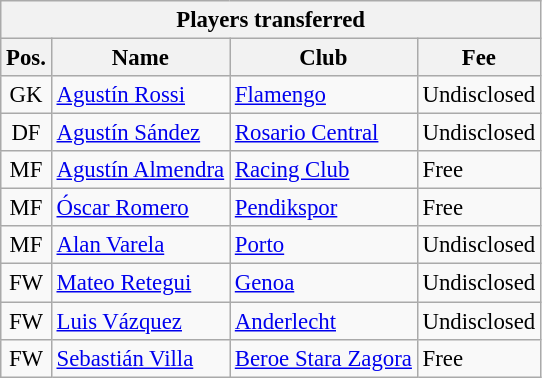<table class="wikitable" style="font-size:95%;">
<tr>
<th colspan="5">Players transferred</th>
</tr>
<tr>
<th>Pos.</th>
<th>Name</th>
<th>Club</th>
<th>Fee</th>
</tr>
<tr>
<td align="center">GK</td>
<td> <a href='#'>Agustín Rossi</a></td>
<td> <a href='#'>Flamengo</a></td>
<td>Undisclosed</td>
</tr>
<tr>
<td align="center">DF</td>
<td> <a href='#'>Agustín Sández</a></td>
<td> <a href='#'>Rosario Central</a></td>
<td>Undisclosed</td>
</tr>
<tr>
<td align="center">MF</td>
<td> <a href='#'>Agustín Almendra</a></td>
<td> <a href='#'>Racing Club</a></td>
<td>Free</td>
</tr>
<tr>
<td align="center">MF</td>
<td> <a href='#'>Óscar Romero</a></td>
<td> <a href='#'>Pendikspor</a></td>
<td>Free</td>
</tr>
<tr>
<td align="center">MF</td>
<td> <a href='#'>Alan Varela</a></td>
<td> <a href='#'>Porto</a></td>
<td>Undisclosed</td>
</tr>
<tr>
<td align="center">FW</td>
<td> <a href='#'>Mateo Retegui</a></td>
<td> <a href='#'>Genoa</a></td>
<td>Undisclosed</td>
</tr>
<tr>
<td align="center">FW</td>
<td> <a href='#'>Luis Vázquez</a></td>
<td> <a href='#'>Anderlecht</a></td>
<td>Undisclosed</td>
</tr>
<tr>
<td align="center">FW</td>
<td> <a href='#'>Sebastián Villa</a></td>
<td> <a href='#'>Beroe Stara Zagora</a></td>
<td>Free</td>
</tr>
</table>
